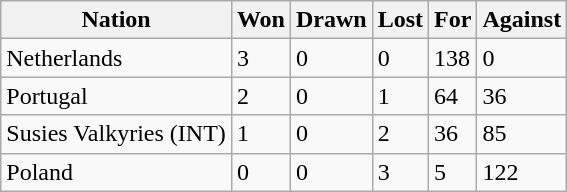<table class="wikitable">
<tr>
<th>Nation</th>
<th>Won</th>
<th>Drawn</th>
<th>Lost</th>
<th>For</th>
<th>Against</th>
</tr>
<tr>
<td>Netherlands</td>
<td>3</td>
<td>0</td>
<td>0</td>
<td>138</td>
<td>0</td>
</tr>
<tr>
<td>Portugal</td>
<td>2</td>
<td>0</td>
<td>1</td>
<td>64</td>
<td>36</td>
</tr>
<tr>
<td>Susies Valkyries (INT)</td>
<td>1</td>
<td>0</td>
<td>2</td>
<td>36</td>
<td>85</td>
</tr>
<tr>
<td>Poland</td>
<td>0</td>
<td>0</td>
<td>3</td>
<td>5</td>
<td>122</td>
</tr>
</table>
